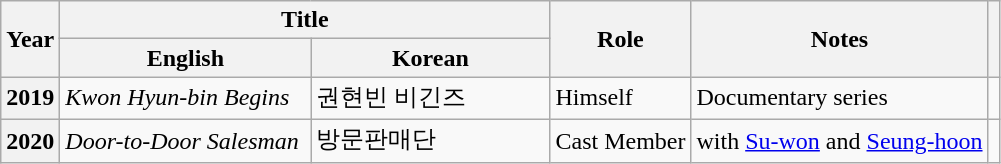<table class="wikitable sortable plainrowheaders">
<tr>
<th scope="col" rowspan="2">Year</th>
<th scope="col" colspan="2">Title</th>
<th scope="col" rowspan="2">Role</th>
<th scope="col" rowspan="2">Notes</th>
<th scope="col" rowspan="2" class="unsortable"></th>
</tr>
<tr>
<th scope="col" style="width:10em;">English</th>
<th scope="col" style="width:9.5em;">Korean</th>
</tr>
<tr>
<th scope="row">2019</th>
<td><em>Kwon Hyun-bin Begins</em></td>
<td>권현빈 비긴즈</td>
<td>Himself</td>
<td>Documentary series</td>
<td style="text-align:center"></td>
</tr>
<tr>
<th scope="row">2020</th>
<td><em>Door-to-Door Salesman</em></td>
<td>방문판매단</td>
<td>Cast Member</td>
<td>with <a href='#'>Su-won</a> and <a href='#'>Seung-hoon</a></td>
<td style="text-align:center"></td>
</tr>
</table>
